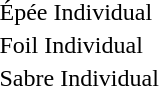<table>
<tr>
<td rowspan="2">Épée Individual</td>
<td rowspan="2"></td>
<td rowspan="2"></td>
<td></td>
</tr>
<tr>
<td></td>
</tr>
<tr>
<td rowspan="2">Foil Individual</td>
<td rowspan="2"></td>
<td rowspan="2"></td>
<td></td>
</tr>
<tr>
<td></td>
</tr>
<tr>
<td rowspan="2">Sabre Individual</td>
<td rowspan="2"></td>
<td rowspan="2"></td>
<td></td>
</tr>
<tr>
<td></td>
</tr>
</table>
